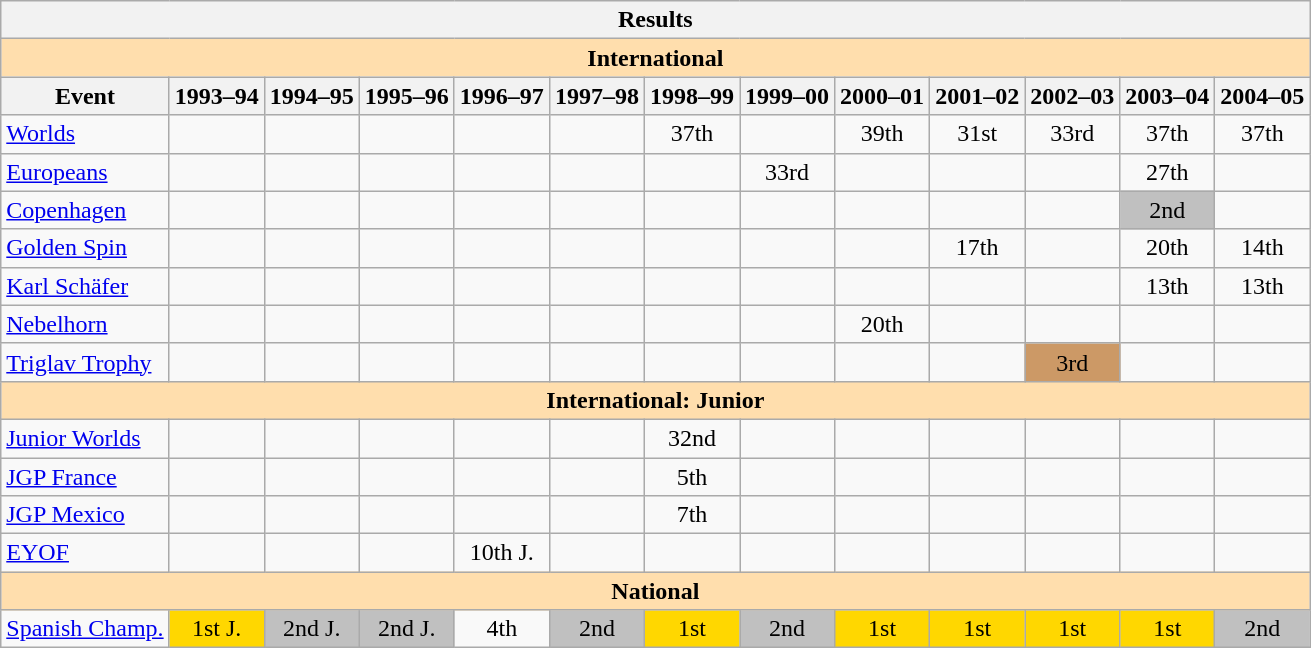<table class="wikitable" style="text-align:center">
<tr>
<th colspan=13 align=center><strong>Results</strong></th>
</tr>
<tr>
<th style="background-color: #ffdead; " colspan=13 align=center><strong>International</strong></th>
</tr>
<tr>
<th>Event</th>
<th>1993–94</th>
<th>1994–95</th>
<th>1995–96</th>
<th>1996–97</th>
<th>1997–98</th>
<th>1998–99</th>
<th>1999–00</th>
<th>2000–01</th>
<th>2001–02</th>
<th>2002–03</th>
<th>2003–04</th>
<th>2004–05</th>
</tr>
<tr>
<td align=left><a href='#'>Worlds</a></td>
<td></td>
<td></td>
<td></td>
<td></td>
<td></td>
<td>37th</td>
<td></td>
<td>39th</td>
<td>31st</td>
<td>33rd</td>
<td>37th</td>
<td>37th</td>
</tr>
<tr>
<td align=left><a href='#'>Europeans</a></td>
<td></td>
<td></td>
<td></td>
<td></td>
<td></td>
<td></td>
<td>33rd</td>
<td></td>
<td></td>
<td></td>
<td>27th</td>
<td></td>
</tr>
<tr>
<td align=left><a href='#'>Copenhagen</a></td>
<td></td>
<td></td>
<td></td>
<td></td>
<td></td>
<td></td>
<td></td>
<td></td>
<td></td>
<td></td>
<td bgcolor=silver>2nd</td>
<td></td>
</tr>
<tr>
<td align=left><a href='#'>Golden Spin</a></td>
<td></td>
<td></td>
<td></td>
<td></td>
<td></td>
<td></td>
<td></td>
<td></td>
<td>17th</td>
<td></td>
<td>20th</td>
<td>14th</td>
</tr>
<tr>
<td align=left><a href='#'>Karl Schäfer</a></td>
<td></td>
<td></td>
<td></td>
<td></td>
<td></td>
<td></td>
<td></td>
<td></td>
<td></td>
<td></td>
<td>13th</td>
<td>13th</td>
</tr>
<tr>
<td align=left><a href='#'>Nebelhorn</a></td>
<td></td>
<td></td>
<td></td>
<td></td>
<td></td>
<td></td>
<td></td>
<td>20th</td>
<td></td>
<td></td>
<td></td>
<td></td>
</tr>
<tr>
<td align=left><a href='#'>Triglav Trophy</a></td>
<td></td>
<td></td>
<td></td>
<td></td>
<td></td>
<td></td>
<td></td>
<td></td>
<td></td>
<td bgcolor=cc9966>3rd</td>
<td></td>
<td></td>
</tr>
<tr>
<th style="background-color: #ffdead; " colspan=13 align=center><strong>International: Junior</strong></th>
</tr>
<tr>
<td align=left><a href='#'>Junior Worlds</a></td>
<td></td>
<td></td>
<td></td>
<td></td>
<td></td>
<td>32nd</td>
<td></td>
<td></td>
<td></td>
<td></td>
<td></td>
<td></td>
</tr>
<tr>
<td align=left><a href='#'>JGP France</a></td>
<td></td>
<td></td>
<td></td>
<td></td>
<td></td>
<td>5th</td>
<td></td>
<td></td>
<td></td>
<td></td>
<td></td>
<td></td>
</tr>
<tr>
<td align=left><a href='#'>JGP Mexico</a></td>
<td></td>
<td></td>
<td></td>
<td></td>
<td></td>
<td>7th</td>
<td></td>
<td></td>
<td></td>
<td></td>
<td></td>
<td></td>
</tr>
<tr>
<td align=left><a href='#'>EYOF</a></td>
<td></td>
<td></td>
<td></td>
<td>10th J.</td>
<td></td>
<td></td>
<td></td>
<td></td>
<td></td>
<td></td>
<td></td>
<td></td>
</tr>
<tr>
<th style="background-color: #ffdead; " colspan=13 align=center><strong>National</strong></th>
</tr>
<tr>
<td align=left><a href='#'>Spanish Champ.</a></td>
<td bgcolor=gold>1st J.</td>
<td bgcolor=silver>2nd J.</td>
<td bgcolor=silver>2nd J.</td>
<td>4th</td>
<td bgcolor=silver>2nd</td>
<td bgcolor=gold>1st</td>
<td bgcolor=silver>2nd</td>
<td bgcolor=gold>1st</td>
<td bgcolor=gold>1st</td>
<td bgcolor=gold>1st</td>
<td bgcolor=gold>1st</td>
<td bgcolor=silver>2nd</td>
</tr>
</table>
